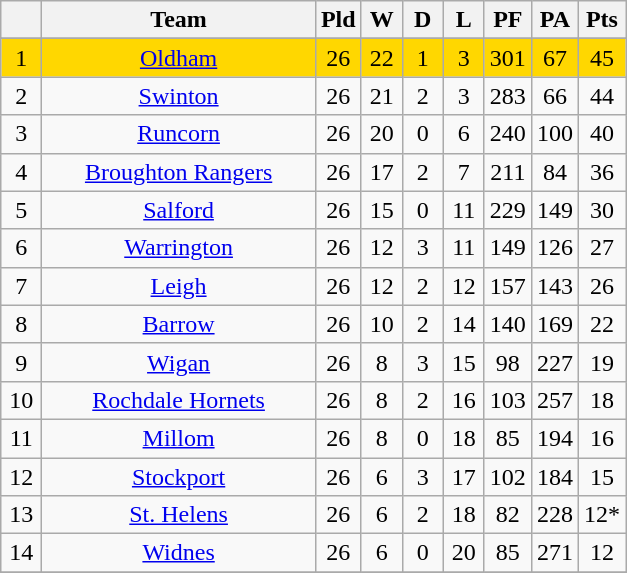<table class="wikitable" style="text-align:center;">
<tr>
<th width=20 abbr="Position"></th>
<th width=175>Team</th>
<th width=20 abbr="Played">Pld</th>
<th width=20 abbr="Won">W</th>
<th width=20 abbr="Drawn">D</th>
<th width=20 abbr="Lost">L</th>
<th width=20 abbr="Points for">PF</th>
<th width=20 abbr="Points against">PA</th>
<th width=20 abbr="Points">Pts</th>
</tr>
<tr>
</tr>
<tr align=center style="background:#FFD700;">
<td>1</td>
<td><a href='#'>Oldham</a></td>
<td>26</td>
<td>22</td>
<td>1</td>
<td>3</td>
<td>301</td>
<td>67</td>
<td>45</td>
</tr>
<tr align=center style="background:">
<td>2</td>
<td><a href='#'>Swinton</a></td>
<td>26</td>
<td>21</td>
<td>2</td>
<td>3</td>
<td>283</td>
<td>66</td>
<td>44</td>
</tr>
<tr align=center style="background:">
<td>3</td>
<td><a href='#'>Runcorn</a></td>
<td>26</td>
<td>20</td>
<td>0</td>
<td>6</td>
<td>240</td>
<td>100</td>
<td>40</td>
</tr>
<tr align=center style="background:">
<td>4</td>
<td><a href='#'>Broughton Rangers</a></td>
<td>26</td>
<td>17</td>
<td>2</td>
<td>7</td>
<td>211</td>
<td>84</td>
<td>36</td>
</tr>
<tr align=center style="background:">
<td>5</td>
<td><a href='#'>Salford</a></td>
<td>26</td>
<td>15</td>
<td>0</td>
<td>11</td>
<td>229</td>
<td>149</td>
<td>30</td>
</tr>
<tr align=center style="background:">
<td>6</td>
<td><a href='#'>Warrington</a></td>
<td>26</td>
<td>12</td>
<td>3</td>
<td>11</td>
<td>149</td>
<td>126</td>
<td>27</td>
</tr>
<tr align=center style="background:">
<td>7</td>
<td><a href='#'>Leigh</a></td>
<td>26</td>
<td>12</td>
<td>2</td>
<td>12</td>
<td>157</td>
<td>143</td>
<td>26</td>
</tr>
<tr align=center style="background:">
<td>8</td>
<td><a href='#'>Barrow</a></td>
<td>26</td>
<td>10</td>
<td>2</td>
<td>14</td>
<td>140</td>
<td>169</td>
<td>22</td>
</tr>
<tr align=center style="background:">
<td>9</td>
<td><a href='#'>Wigan</a></td>
<td>26</td>
<td>8</td>
<td>3</td>
<td>15</td>
<td>98</td>
<td>227</td>
<td>19</td>
</tr>
<tr align=center style="background:">
<td>10</td>
<td><a href='#'>Rochdale Hornets</a></td>
<td>26</td>
<td>8</td>
<td>2</td>
<td>16</td>
<td>103</td>
<td>257</td>
<td>18</td>
</tr>
<tr align=center style="background:">
<td>11</td>
<td><a href='#'>Millom</a></td>
<td>26</td>
<td>8</td>
<td>0</td>
<td>18</td>
<td>85</td>
<td>194</td>
<td>16</td>
</tr>
<tr align=center style="background:">
<td>12</td>
<td><a href='#'>Stockport</a></td>
<td>26</td>
<td>6</td>
<td>3</td>
<td>17</td>
<td>102</td>
<td>184</td>
<td>15</td>
</tr>
<tr align=center style="background:">
<td>13</td>
<td><a href='#'>St. Helens</a></td>
<td>26</td>
<td>6</td>
<td>2</td>
<td>18</td>
<td>82</td>
<td>228</td>
<td>12*</td>
</tr>
<tr align=center style="background:">
<td>14</td>
<td><a href='#'>Widnes</a></td>
<td>26</td>
<td>6</td>
<td>0</td>
<td>20</td>
<td>85</td>
<td>271</td>
<td>12</td>
</tr>
<tr --->
</tr>
</table>
